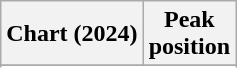<table class="wikitable sortable plainrowheaders" style="text-align:center">
<tr>
<th scope="col">Chart (2024)</th>
<th scope="col">Peak<br>position</th>
</tr>
<tr>
</tr>
<tr>
</tr>
<tr>
</tr>
<tr>
</tr>
</table>
